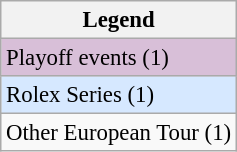<table class="wikitable" style="font-size:95%;">
<tr>
<th>Legend</th>
</tr>
<tr style="background:#D8BFD8;">
<td>Playoff events (1)</td>
</tr>
<tr style="background:#D6E8FF;">
<td>Rolex Series (1)</td>
</tr>
<tr>
<td>Other European Tour (1)</td>
</tr>
</table>
